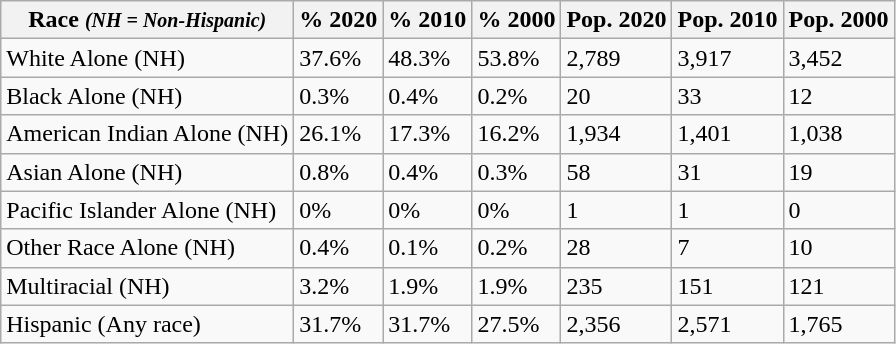<table class="wikitable">
<tr>
<th>Race <em><small>(NH = Non-Hispanic)</small></em></th>
<th>% 2020</th>
<th>% 2010</th>
<th>% 2000</th>
<th>Pop. 2020</th>
<th>Pop. 2010</th>
<th>Pop. 2000</th>
</tr>
<tr>
<td>White Alone (NH)</td>
<td>37.6%</td>
<td>48.3%</td>
<td>53.8%</td>
<td>2,789</td>
<td>3,917</td>
<td>3,452</td>
</tr>
<tr>
<td>Black Alone (NH)</td>
<td>0.3%</td>
<td>0.4%</td>
<td>0.2%</td>
<td>20</td>
<td>33</td>
<td>12</td>
</tr>
<tr>
<td>American Indian Alone (NH)</td>
<td>26.1%</td>
<td>17.3%</td>
<td>16.2%</td>
<td>1,934</td>
<td>1,401</td>
<td>1,038</td>
</tr>
<tr>
<td>Asian Alone (NH)</td>
<td>0.8%</td>
<td>0.4%</td>
<td>0.3%</td>
<td>58</td>
<td>31</td>
<td>19</td>
</tr>
<tr>
<td>Pacific Islander Alone (NH)</td>
<td>0%</td>
<td>0%</td>
<td>0%</td>
<td>1</td>
<td>1</td>
<td>0</td>
</tr>
<tr>
<td>Other Race Alone (NH)</td>
<td>0.4%</td>
<td>0.1%</td>
<td>0.2%</td>
<td>28</td>
<td>7</td>
<td>10</td>
</tr>
<tr>
<td>Multiracial (NH)</td>
<td>3.2%</td>
<td>1.9%</td>
<td>1.9%</td>
<td>235</td>
<td>151</td>
<td>121</td>
</tr>
<tr>
<td>Hispanic (Any race)</td>
<td>31.7%</td>
<td>31.7%</td>
<td>27.5%</td>
<td>2,356</td>
<td>2,571</td>
<td>1,765</td>
</tr>
</table>
